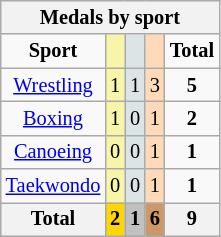<table class="wikitable" style=font-size:85%;float:center;text-align:center>
<tr style="background:#efefef;">
<th colspan=5><strong>Medals by sport</strong></th>
</tr>
<tr align=center>
<td><strong>Sport</strong></td>
<td bgcolor=#f7f6a8></td>
<td bgcolor=#dce5e5></td>
<td bgcolor=#ffdab9></td>
<td><strong>Total</strong></td>
</tr>
<tr align=center>
<td><a href='#'>Wrestling</a></td>
<td style="background:#F7F6A8;">1</td>
<td style="background:#DCE5E5;">1</td>
<td style="background:#FFDAB9;">3</td>
<td><strong>5</strong></td>
</tr>
<tr align=center>
<td><a href='#'>Boxing</a></td>
<td style="background:#F7F6A8;">1</td>
<td style="background:#DCE5E5;">0</td>
<td style="background:#FFDAB9;">1</td>
<td><strong>2</strong></td>
</tr>
<tr align=center>
<td><a href='#'>Canoeing</a></td>
<td style="background:#F7F6A8;">0</td>
<td style="background:#DCE5E5;">0</td>
<td style="background:#FFDAB9;">1</td>
<td><strong>1</strong></td>
</tr>
<tr align=center>
<td><a href='#'>Taekwondo</a></td>
<td style="background:#F7F6A8;">0</td>
<td style="background:#DCE5E5;">0</td>
<td style="background:#FFDAB9;">1</td>
<td><strong>1</strong></td>
</tr>
<tr align=center>
<th><strong>Total</strong></th>
<th style="background:gold;"><strong>2</strong></th>
<th style="background:silver;"><strong>1</strong></th>
<th style="background:#c96;"><strong>6</strong></th>
<th><strong>9</strong></th>
</tr>
</table>
